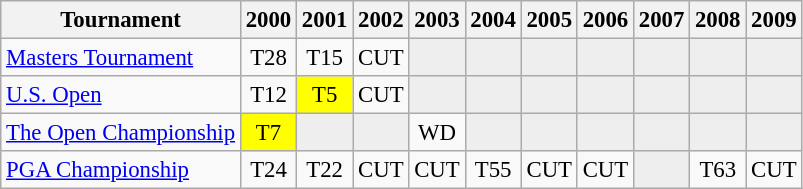<table class="wikitable" style="font-size:95%;text-align:center;">
<tr>
<th>Tournament</th>
<th>2000</th>
<th>2001</th>
<th>2002</th>
<th>2003</th>
<th>2004</th>
<th>2005</th>
<th>2006</th>
<th>2007</th>
<th>2008</th>
<th>2009</th>
</tr>
<tr>
<td align=left><a href='#'>Masters Tournament</a></td>
<td>T28</td>
<td>T15</td>
<td>CUT</td>
<td style="background:#eeeeee;"></td>
<td style="background:#eeeeee;"></td>
<td style="background:#eeeeee;"></td>
<td style="background:#eeeeee;"></td>
<td style="background:#eeeeee;"></td>
<td style="background:#eeeeee;"></td>
<td style="background:#eeeeee;"></td>
</tr>
<tr>
<td align=left><a href='#'>U.S. Open</a></td>
<td>T12</td>
<td style="background:yellow;">T5</td>
<td>CUT</td>
<td style="background:#eeeeee;"></td>
<td style="background:#eeeeee;"></td>
<td style="background:#eeeeee;"></td>
<td style="background:#eeeeee;"></td>
<td style="background:#eeeeee;"></td>
<td style="background:#eeeeee;"></td>
<td style="background:#eeeeee;"></td>
</tr>
<tr>
<td align=left><a href='#'>The Open Championship</a></td>
<td style="background:yellow;">T7</td>
<td style="background:#eeeeee;"></td>
<td style="background:#eeeeee;"></td>
<td>WD</td>
<td style="background:#eeeeee;"></td>
<td style="background:#eeeeee;"></td>
<td style="background:#eeeeee;"></td>
<td style="background:#eeeeee;"></td>
<td style="background:#eeeeee;"></td>
<td style="background:#eeeeee;"></td>
</tr>
<tr>
<td align=left><a href='#'>PGA Championship</a></td>
<td>T24</td>
<td>T22</td>
<td>CUT</td>
<td>CUT</td>
<td>T55</td>
<td>CUT</td>
<td>CUT</td>
<td style="background:#eeeeee;"></td>
<td>T63</td>
<td>CUT</td>
</tr>
</table>
